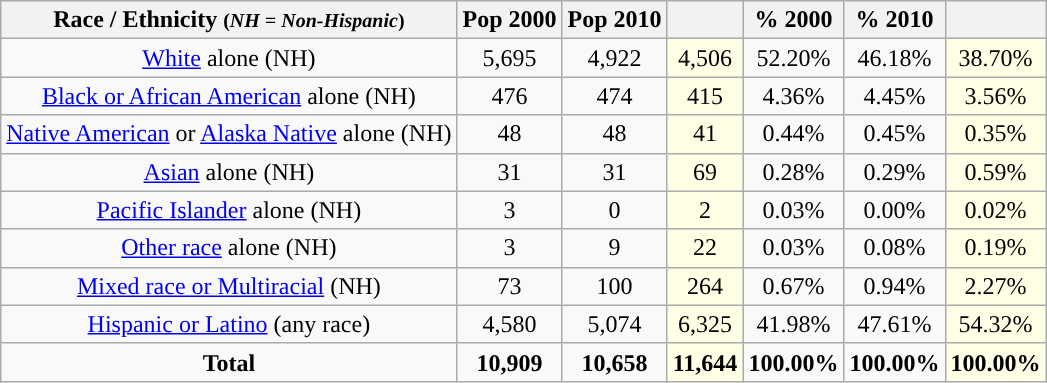<table class="wikitable" style="text-align:center;">
<tr>
<th>Race / Ethnicity <small>(<em>NH = Non-Hispanic</em>)</small></th>
<th>Pop 2000</th>
<th>Pop 2010</th>
<th></th>
<th>% 2000</th>
<th>% 2010</th>
<th></th>
</tr>
<tr>
<td><a href='#'>White</a> alone (NH)</td>
<td>5,695</td>
<td>4,922</td>
<td style='background: #ffffe6;'>4,506</td>
<td>52.20%</td>
<td>46.18%</td>
<td style='background: #ffffe6;'>38.70%</td>
</tr>
<tr>
<td><a href='#'>Black or African American</a> alone (NH)</td>
<td>476</td>
<td>474</td>
<td style='background: #ffffe6;'>415</td>
<td>4.36%</td>
<td>4.45%</td>
<td style='background: #ffffe6;'>3.56%</td>
</tr>
<tr>
<td><a href='#'>Native American</a> or <a href='#'>Alaska Native</a> alone (NH)</td>
<td>48</td>
<td>48</td>
<td style='background: #ffffe6;'>41</td>
<td>0.44%</td>
<td>0.45%</td>
<td style='background: #ffffe6;'>0.35%</td>
</tr>
<tr>
<td><a href='#'>Asian</a> alone (NH)</td>
<td>31</td>
<td>31</td>
<td style='background: #ffffe6;'>69</td>
<td>0.28%</td>
<td>0.29%</td>
<td style='background: #ffffe6;'>0.59%</td>
</tr>
<tr>
<td><a href='#'>Pacific Islander</a> alone (NH)</td>
<td>3</td>
<td>0</td>
<td style='background: #ffffe6;'>2</td>
<td>0.03%</td>
<td>0.00%</td>
<td style='background: #ffffe6;'>0.02%</td>
</tr>
<tr>
<td><a href='#'>Other race</a> alone (NH)</td>
<td>3</td>
<td>9</td>
<td style='background: #ffffe6;'>22</td>
<td>0.03%</td>
<td>0.08%</td>
<td style='background: #ffffe6;'>0.19%</td>
</tr>
<tr>
<td><a href='#'>Mixed race or Multiracial</a> (NH)</td>
<td>73</td>
<td>100</td>
<td style='background: #ffffe6;'>264</td>
<td>0.67%</td>
<td>0.94%</td>
<td style='background: #ffffe6;'>2.27%</td>
</tr>
<tr>
<td><a href='#'>Hispanic or Latino</a> (any race)</td>
<td>4,580</td>
<td>5,074</td>
<td style='background: #ffffe6;'>6,325</td>
<td>41.98%</td>
<td>47.61%</td>
<td style='background: #ffffe6;'>54.32%</td>
</tr>
<tr>
<td><strong>Total</strong></td>
<td><strong>10,909</strong></td>
<td><strong>10,658</strong></td>
<td style='background: #ffffe6;'><strong>11,644</strong></td>
<td><strong>100.00%</strong></td>
<td><strong>100.00%</strong></td>
<td style='background: #ffffe6;'><strong>100.00%</strong></td>
</tr>
</table>
